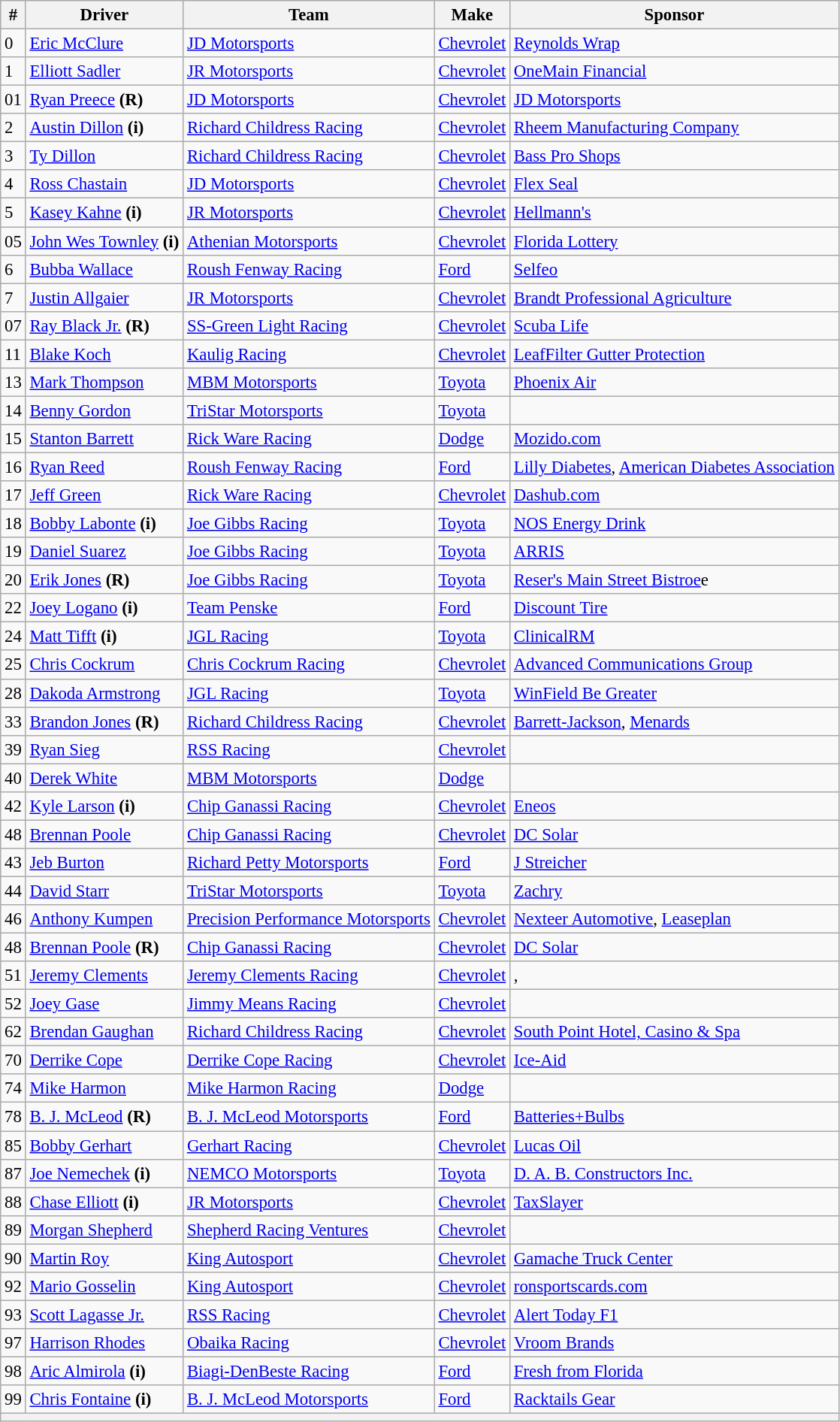<table class="wikitable" style="font-size:95%">
<tr>
<th>#</th>
<th>Driver</th>
<th>Team</th>
<th>Make</th>
<th>Sponsor</th>
</tr>
<tr>
<td>0</td>
<td><a href='#'>Eric McClure</a></td>
<td><a href='#'>JD Motorsports</a></td>
<td><a href='#'>Chevrolet</a></td>
<td><a href='#'>Reynolds Wrap</a></td>
</tr>
<tr>
<td>1</td>
<td><a href='#'>Elliott Sadler</a></td>
<td><a href='#'>JR Motorsports</a></td>
<td><a href='#'>Chevrolet</a></td>
<td><a href='#'>OneMain Financial</a></td>
</tr>
<tr>
<td>01</td>
<td><a href='#'>Ryan Preece</a> <strong>(R)</strong></td>
<td><a href='#'>JD Motorsports</a></td>
<td><a href='#'>Chevrolet</a></td>
<td><a href='#'>JD Motorsports</a></td>
</tr>
<tr>
<td>2</td>
<td><a href='#'>Austin Dillon</a> <strong>(i)</strong></td>
<td><a href='#'>Richard Childress Racing</a></td>
<td><a href='#'>Chevrolet</a></td>
<td><a href='#'>Rheem Manufacturing Company</a></td>
</tr>
<tr>
<td>3</td>
<td><a href='#'>Ty Dillon</a></td>
<td><a href='#'>Richard Childress Racing</a></td>
<td><a href='#'>Chevrolet</a></td>
<td><a href='#'>Bass Pro Shops</a></td>
</tr>
<tr>
<td>4</td>
<td><a href='#'>Ross Chastain</a></td>
<td><a href='#'>JD Motorsports</a></td>
<td><a href='#'>Chevrolet</a></td>
<td><a href='#'>Flex Seal</a></td>
</tr>
<tr>
<td>5</td>
<td><a href='#'>Kasey Kahne</a> <strong>(i)</strong></td>
<td><a href='#'>JR Motorsports</a></td>
<td><a href='#'>Chevrolet</a></td>
<td><a href='#'>Hellmann's</a></td>
</tr>
<tr>
<td>05</td>
<td><a href='#'>John Wes Townley</a> <strong>(i)</strong></td>
<td><a href='#'>Athenian Motorsports</a></td>
<td><a href='#'>Chevrolet</a></td>
<td><a href='#'>Florida Lottery</a></td>
</tr>
<tr>
<td>6</td>
<td><a href='#'>Bubba Wallace</a></td>
<td><a href='#'>Roush Fenway Racing</a></td>
<td><a href='#'>Ford</a></td>
<td><a href='#'>Selfeo</a></td>
</tr>
<tr>
<td>7</td>
<td><a href='#'>Justin Allgaier</a></td>
<td><a href='#'>JR Motorsports</a></td>
<td><a href='#'>Chevrolet</a></td>
<td><a href='#'>Brandt Professional Agriculture</a></td>
</tr>
<tr>
<td>07</td>
<td><a href='#'>Ray Black Jr.</a> <strong>(R)</strong></td>
<td><a href='#'>SS-Green Light Racing</a></td>
<td><a href='#'>Chevrolet</a></td>
<td><a href='#'>Scuba Life</a></td>
</tr>
<tr>
<td>11</td>
<td><a href='#'>Blake Koch</a></td>
<td><a href='#'>Kaulig Racing</a></td>
<td><a href='#'>Chevrolet</a></td>
<td><a href='#'>LeafFilter Gutter Protection</a></td>
</tr>
<tr>
<td>13</td>
<td><a href='#'>Mark Thompson</a></td>
<td><a href='#'>MBM Motorsports</a></td>
<td><a href='#'>Toyota</a></td>
<td><a href='#'>Phoenix Air</a></td>
</tr>
<tr>
<td>14</td>
<td><a href='#'>Benny Gordon</a></td>
<td><a href='#'>TriStar Motorsports</a></td>
<td><a href='#'>Toyota</a></td>
<td></td>
</tr>
<tr>
<td>15</td>
<td><a href='#'>Stanton Barrett</a></td>
<td><a href='#'>Rick Ware Racing</a></td>
<td><a href='#'>Dodge</a></td>
<td><a href='#'>Mozido.com</a></td>
</tr>
<tr>
<td>16</td>
<td><a href='#'>Ryan Reed</a></td>
<td><a href='#'>Roush Fenway Racing</a></td>
<td><a href='#'>Ford</a></td>
<td><a href='#'>Lilly Diabetes</a>, <a href='#'>American Diabetes Association</a></td>
</tr>
<tr>
<td>17</td>
<td><a href='#'>Jeff Green</a></td>
<td><a href='#'>Rick Ware Racing</a></td>
<td><a href='#'>Chevrolet</a></td>
<td><a href='#'>Dashub.com</a></td>
</tr>
<tr>
<td>18</td>
<td><a href='#'>Bobby Labonte</a> <strong>(i)</strong></td>
<td><a href='#'>Joe Gibbs Racing</a></td>
<td><a href='#'>Toyota</a></td>
<td><a href='#'>NOS Energy Drink</a></td>
</tr>
<tr>
<td>19</td>
<td><a href='#'>Daniel Suarez</a></td>
<td><a href='#'>Joe Gibbs Racing</a></td>
<td><a href='#'>Toyota</a></td>
<td><a href='#'>ARRIS</a></td>
</tr>
<tr>
<td>20</td>
<td><a href='#'>Erik Jones</a> <strong>(R)</strong></td>
<td><a href='#'>Joe Gibbs Racing</a></td>
<td><a href='#'>Toyota</a></td>
<td><a href='#'>Reser's Main Street Bistroe</a>e</td>
</tr>
<tr>
<td>22</td>
<td><a href='#'>Joey Logano</a> <strong>(i)</strong></td>
<td><a href='#'>Team Penske</a></td>
<td><a href='#'>Ford</a></td>
<td><a href='#'>Discount Tire</a></td>
</tr>
<tr>
<td>24</td>
<td><a href='#'>Matt Tifft</a> <strong>(i)</strong></td>
<td><a href='#'>JGL Racing</a></td>
<td><a href='#'>Toyota</a></td>
<td><a href='#'>ClinicalRM</a></td>
</tr>
<tr>
<td>25</td>
<td><a href='#'>Chris Cockrum</a></td>
<td><a href='#'>Chris Cockrum Racing</a></td>
<td><a href='#'>Chevrolet</a></td>
<td><a href='#'>Advanced Communications Group</a></td>
</tr>
<tr>
<td>28</td>
<td><a href='#'>Dakoda Armstrong</a></td>
<td><a href='#'>JGL Racing</a></td>
<td><a href='#'>Toyota</a></td>
<td><a href='#'>WinField Be Greater</a></td>
</tr>
<tr>
<td>33</td>
<td><a href='#'>Brandon Jones</a> <strong>(R)</strong></td>
<td><a href='#'>Richard Childress Racing</a></td>
<td><a href='#'>Chevrolet</a></td>
<td><a href='#'>Barrett-Jackson</a>, <a href='#'>Menards</a></td>
</tr>
<tr>
<td>39</td>
<td><a href='#'>Ryan Sieg</a></td>
<td><a href='#'>RSS Racing</a></td>
<td><a href='#'>Chevrolet</a></td>
<td></td>
</tr>
<tr>
<td>40</td>
<td><a href='#'>Derek White</a></td>
<td><a href='#'>MBM Motorsports</a></td>
<td><a href='#'>Dodge</a></td>
<td></td>
</tr>
<tr>
<td>42</td>
<td><a href='#'>Kyle Larson</a> <strong>(i)</strong></td>
<td><a href='#'>Chip Ganassi Racing</a></td>
<td><a href='#'>Chevrolet</a></td>
<td><a href='#'>Eneos</a></td>
</tr>
<tr>
<td>48</td>
<td><a href='#'>Brennan Poole</a></td>
<td><a href='#'>Chip Ganassi Racing</a></td>
<td><a href='#'>Chevrolet</a></td>
<td><a href='#'>DC Solar</a></td>
</tr>
<tr>
<td>43</td>
<td><a href='#'>Jeb Burton</a></td>
<td><a href='#'>Richard Petty Motorsports</a></td>
<td><a href='#'>Ford</a></td>
<td><a href='#'>J Streicher</a></td>
</tr>
<tr>
<td>44</td>
<td><a href='#'>David Starr</a></td>
<td><a href='#'>TriStar Motorsports</a></td>
<td><a href='#'>Toyota</a></td>
<td><a href='#'>Zachry</a></td>
</tr>
<tr>
<td>46</td>
<td><a href='#'>Anthony Kumpen</a></td>
<td><a href='#'>Precision Performance Motorsports</a></td>
<td><a href='#'>Chevrolet</a></td>
<td><a href='#'>Nexteer Automotive</a>, <a href='#'>Leaseplan</a></td>
</tr>
<tr>
<td>48</td>
<td><a href='#'>Brennan Poole</a> <strong>(R)</strong></td>
<td><a href='#'>Chip Ganassi Racing</a></td>
<td><a href='#'>Chevrolet</a></td>
<td><a href='#'>DC Solar</a></td>
</tr>
<tr>
<td>51</td>
<td><a href='#'>Jeremy Clements</a></td>
<td><a href='#'>Jeremy Clements Racing</a></td>
<td><a href='#'>Chevrolet</a></td>
<td>, </td>
</tr>
<tr>
<td>52</td>
<td><a href='#'>Joey Gase</a></td>
<td><a href='#'>Jimmy Means Racing</a></td>
<td><a href='#'>Chevrolet</a></td>
<td></td>
</tr>
<tr>
<td>62</td>
<td><a href='#'>Brendan Gaughan</a></td>
<td><a href='#'>Richard Childress Racing</a></td>
<td><a href='#'>Chevrolet</a></td>
<td><a href='#'>South Point Hotel, Casino & Spa</a></td>
</tr>
<tr>
<td>70</td>
<td><a href='#'>Derrike Cope</a></td>
<td><a href='#'>Derrike Cope Racing</a></td>
<td><a href='#'>Chevrolet</a></td>
<td><a href='#'>Ice-Aid</a></td>
</tr>
<tr>
<td>74</td>
<td><a href='#'>Mike Harmon</a></td>
<td><a href='#'>Mike Harmon Racing</a></td>
<td><a href='#'>Dodge</a></td>
<td></td>
</tr>
<tr>
<td>78</td>
<td><a href='#'>B. J. McLeod</a> <strong>(R)</strong></td>
<td><a href='#'>B. J. McLeod Motorsports</a></td>
<td><a href='#'>Ford</a></td>
<td><a href='#'>Batteries+Bulbs</a></td>
</tr>
<tr>
<td>85</td>
<td><a href='#'>Bobby Gerhart</a></td>
<td><a href='#'>Gerhart Racing</a></td>
<td><a href='#'>Chevrolet</a></td>
<td><a href='#'>Lucas Oil</a></td>
</tr>
<tr>
<td>87</td>
<td><a href='#'>Joe Nemechek</a> <strong>(i)</strong></td>
<td><a href='#'>NEMCO Motorsports</a></td>
<td><a href='#'>Toyota</a></td>
<td><a href='#'>D. A. B. Constructors Inc.</a></td>
</tr>
<tr>
<td>88</td>
<td><a href='#'>Chase Elliott</a> <strong>(i)</strong></td>
<td><a href='#'>JR Motorsports</a></td>
<td><a href='#'>Chevrolet</a></td>
<td><a href='#'>TaxSlayer</a></td>
</tr>
<tr>
<td>89</td>
<td><a href='#'>Morgan Shepherd</a></td>
<td><a href='#'>Shepherd Racing Ventures</a></td>
<td><a href='#'>Chevrolet</a></td>
<td></td>
</tr>
<tr>
<td>90</td>
<td><a href='#'>Martin Roy</a></td>
<td><a href='#'>King Autosport</a></td>
<td><a href='#'>Chevrolet</a></td>
<td><a href='#'>Gamache Truck Center</a></td>
</tr>
<tr>
<td>92</td>
<td><a href='#'>Mario Gosselin</a></td>
<td><a href='#'>King Autosport</a></td>
<td><a href='#'>Chevrolet</a></td>
<td><a href='#'>ronsportscards.com</a></td>
</tr>
<tr>
<td>93</td>
<td><a href='#'>Scott Lagasse Jr.</a></td>
<td><a href='#'>RSS Racing</a></td>
<td><a href='#'>Chevrolet</a></td>
<td><a href='#'>Alert Today F1</a></td>
</tr>
<tr>
<td>97</td>
<td><a href='#'>Harrison Rhodes</a></td>
<td><a href='#'>Obaika Racing</a></td>
<td><a href='#'>Chevrolet</a></td>
<td><a href='#'>Vroom Brands</a></td>
</tr>
<tr>
<td>98</td>
<td><a href='#'>Aric Almirola</a> <strong>(i)</strong></td>
<td><a href='#'>Biagi-DenBeste Racing</a></td>
<td><a href='#'>Ford</a></td>
<td><a href='#'>Fresh from Florida</a></td>
</tr>
<tr>
<td>99</td>
<td><a href='#'>Chris Fontaine</a> <strong>(i)</strong></td>
<td><a href='#'>B. J. McLeod Motorsports</a></td>
<td><a href='#'>Ford</a></td>
<td><a href='#'>Racktails Gear</a></td>
</tr>
<tr>
<th colspan="5"></th>
</tr>
</table>
